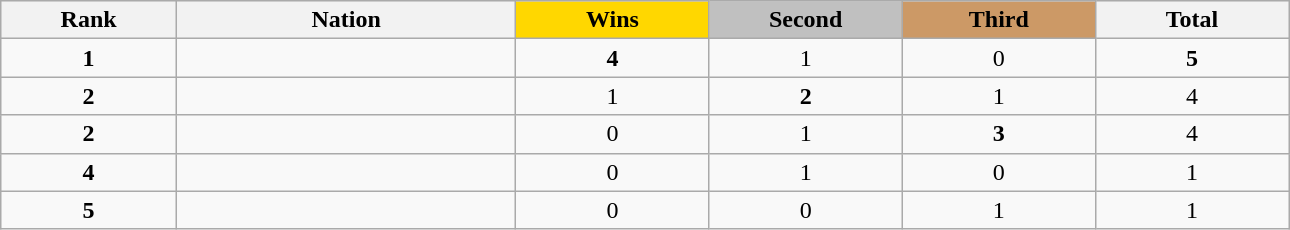<table class="wikitable collapsible autocollapse plainrowheaders" width=68% style="text-align:center;">
<tr style="background-color:#EDEDED;">
<th width=100px class="hintergrundfarbe5">Rank</th>
<th width=200px class="hintergrundfarbe6">Nation</th>
<th style="background:    gold; width:15%">Wins</th>
<th style="background:  silver; width:15%">Second</th>
<th style="background: #CC9966; width:15%">Third</th>
<th class="hintergrundfarbe6" style="width:15%">Total</th>
</tr>
<tr>
<td><strong>1</strong></td>
<td style="text-align:left"></td>
<td><strong>4</strong></td>
<td>1</td>
<td>0</td>
<td><strong>5</strong></td>
</tr>
<tr>
<td><strong>2</strong></td>
<td style="text-align:left"></td>
<td>1</td>
<td><strong>2</strong></td>
<td>1</td>
<td>4</td>
</tr>
<tr>
<td><strong>2</strong></td>
<td style="text-align:left"></td>
<td>0</td>
<td>1</td>
<td><strong>3</strong></td>
<td>4</td>
</tr>
<tr>
<td><strong>4</strong></td>
<td style="text-align:left"></td>
<td>0</td>
<td>1</td>
<td>0</td>
<td>1</td>
</tr>
<tr>
<td><strong>5</strong></td>
<td style="text-align:left"></td>
<td>0</td>
<td>0</td>
<td>1</td>
<td>1</td>
</tr>
</table>
